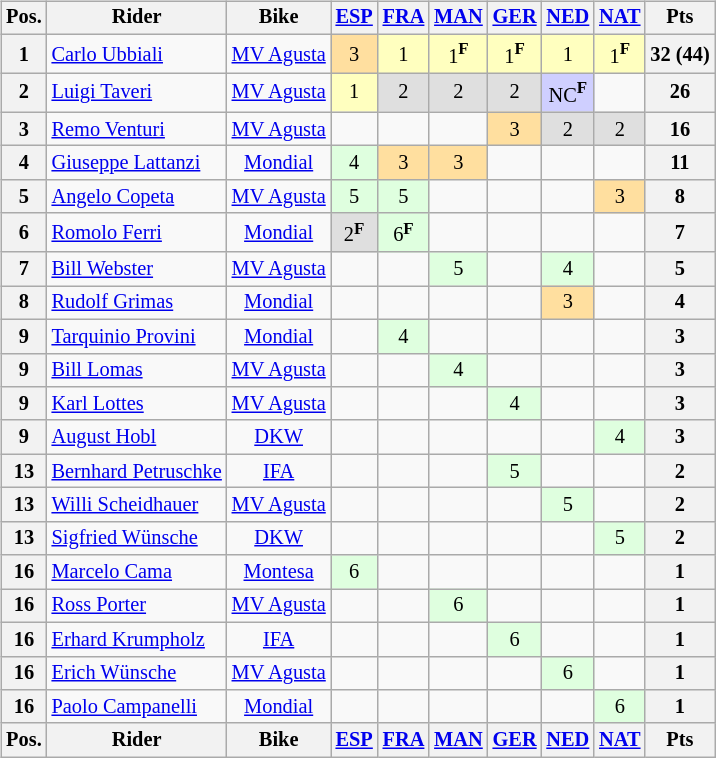<table>
<tr>
<td><br><table class="wikitable" style="font-size: 85%; text-align:center">
<tr>
<th>Pos.</th>
<th>Rider</th>
<th>Bike</th>
<th><a href='#'>ESP</a><br></th>
<th><a href='#'>FRA</a><br></th>
<th><a href='#'>MAN</a><br></th>
<th><a href='#'>GER</a><br></th>
<th><a href='#'>NED</a><br></th>
<th><a href='#'>NAT</a><br></th>
<th>Pts</th>
</tr>
<tr>
<th>1</th>
<td align="left"> <a href='#'>Carlo Ubbiali</a></td>
<td><a href='#'>MV Agusta</a></td>
<td style="background:#ffdf9f;">3</td>
<td style="background:#ffffbf;">1</td>
<td style="background:#ffffbf;">1<strong><sup>F</sup></strong></td>
<td style="background:#ffffbf;">1<strong><sup>F</sup></strong></td>
<td style="background:#ffffbf;">1</td>
<td style="background:#ffffbf;">1<strong><sup>F</sup></strong></td>
<th>32 (44)</th>
</tr>
<tr>
<th>2</th>
<td align="left"> <a href='#'>Luigi Taveri</a></td>
<td><a href='#'>MV Agusta</a></td>
<td style="background:#ffffbf;">1</td>
<td style="background:#dfdfdf;">2</td>
<td style="background:#dfdfdf;">2</td>
<td style="background:#dfdfdf;">2</td>
<td style="background:#cfcfff;">NC<strong><sup>F</sup></strong></td>
<td></td>
<th>26</th>
</tr>
<tr>
<th>3</th>
<td align="left"> <a href='#'>Remo Venturi</a></td>
<td><a href='#'>MV Agusta</a></td>
<td></td>
<td></td>
<td></td>
<td style="background:#ffdf9f;">3</td>
<td style="background:#dfdfdf;">2</td>
<td style="background:#dfdfdf;">2</td>
<th>16</th>
</tr>
<tr>
<th>4</th>
<td align="left"> <a href='#'>Giuseppe Lattanzi</a></td>
<td><a href='#'>Mondial</a></td>
<td style="background:#dfffdf;">4</td>
<td style="background:#ffdf9f;">3</td>
<td style="background:#ffdf9f;">3</td>
<td></td>
<td></td>
<td></td>
<th>11</th>
</tr>
<tr>
<th>5</th>
<td align="left"> <a href='#'>Angelo Copeta</a></td>
<td><a href='#'>MV Agusta</a></td>
<td style="background:#dfffdf;">5</td>
<td style="background:#dfffdf;">5</td>
<td></td>
<td></td>
<td></td>
<td style="background:#ffdf9f;">3</td>
<th>8</th>
</tr>
<tr>
<th>6</th>
<td align="left"> <a href='#'>Romolo Ferri</a></td>
<td><a href='#'>Mondial</a></td>
<td style="background:#dfdfdf;">2<strong><sup>F</sup></strong></td>
<td style="background:#dfffdf;">6<strong><sup>F</sup></strong></td>
<td></td>
<td></td>
<td></td>
<td></td>
<th>7</th>
</tr>
<tr>
<th>7</th>
<td align="left"> <a href='#'>Bill Webster</a></td>
<td><a href='#'>MV Agusta</a></td>
<td></td>
<td></td>
<td style="background:#dfffdf;">5</td>
<td></td>
<td style="background:#dfffdf;">4</td>
<td></td>
<th>5</th>
</tr>
<tr>
<th>8</th>
<td align="left"> <a href='#'>Rudolf Grimas</a></td>
<td><a href='#'>Mondial</a></td>
<td></td>
<td></td>
<td></td>
<td></td>
<td style="background:#ffdf9f;">3</td>
<td></td>
<th>4</th>
</tr>
<tr>
<th>9</th>
<td align="left"> <a href='#'>Tarquinio Provini</a></td>
<td><a href='#'>Mondial</a></td>
<td></td>
<td style="background:#dfffdf;">4</td>
<td></td>
<td></td>
<td></td>
<td></td>
<th>3</th>
</tr>
<tr>
<th>9</th>
<td align="left"> <a href='#'>Bill Lomas</a></td>
<td><a href='#'>MV Agusta</a></td>
<td></td>
<td></td>
<td style="background:#dfffdf;">4</td>
<td></td>
<td></td>
<td></td>
<th>3</th>
</tr>
<tr>
<th>9</th>
<td align="left"> <a href='#'>Karl Lottes</a></td>
<td><a href='#'>MV Agusta</a></td>
<td></td>
<td></td>
<td></td>
<td style="background:#dfffdf;">4</td>
<td></td>
<td></td>
<th>3</th>
</tr>
<tr>
<th>9</th>
<td align="left"> <a href='#'>August Hobl</a></td>
<td><a href='#'>DKW</a></td>
<td></td>
<td></td>
<td></td>
<td></td>
<td></td>
<td style="background:#dfffdf;">4</td>
<th>3</th>
</tr>
<tr>
<th>13</th>
<td align="left"> <a href='#'>Bernhard Petruschke</a></td>
<td><a href='#'>IFA</a></td>
<td></td>
<td></td>
<td></td>
<td style="background:#dfffdf;">5</td>
<td></td>
<td></td>
<th>2</th>
</tr>
<tr>
<th>13</th>
<td align="left"> <a href='#'>Willi Scheidhauer</a></td>
<td><a href='#'>MV Agusta</a></td>
<td></td>
<td></td>
<td></td>
<td></td>
<td style="background:#dfffdf;">5</td>
<td></td>
<th>2</th>
</tr>
<tr>
<th>13</th>
<td align="left"> <a href='#'>Sigfried Wünsche</a></td>
<td><a href='#'>DKW</a></td>
<td></td>
<td></td>
<td></td>
<td></td>
<td></td>
<td style="background:#dfffdf;">5</td>
<th>2</th>
</tr>
<tr>
<th>16</th>
<td align="left"> <a href='#'>Marcelo Cama</a></td>
<td><a href='#'>Montesa</a></td>
<td style="background:#dfffdf;">6</td>
<td></td>
<td></td>
<td></td>
<td></td>
<td></td>
<th>1</th>
</tr>
<tr>
<th>16</th>
<td align="left"> <a href='#'>Ross Porter</a></td>
<td><a href='#'>MV Agusta</a></td>
<td></td>
<td></td>
<td style="background:#dfffdf;">6</td>
<td></td>
<td></td>
<td></td>
<th>1</th>
</tr>
<tr>
<th>16</th>
<td align="left"> <a href='#'>Erhard Krumpholz</a></td>
<td><a href='#'>IFA</a></td>
<td></td>
<td></td>
<td></td>
<td style="background:#dfffdf;">6</td>
<td></td>
<td></td>
<th>1</th>
</tr>
<tr>
<th>16</th>
<td align="left"> <a href='#'>Erich Wünsche</a></td>
<td><a href='#'>MV Agusta</a></td>
<td></td>
<td></td>
<td></td>
<td></td>
<td style="background:#dfffdf;">6</td>
<td></td>
<th>1</th>
</tr>
<tr>
<th>16</th>
<td align="left"> <a href='#'>Paolo Campanelli</a></td>
<td><a href='#'>Mondial</a></td>
<td></td>
<td></td>
<td></td>
<td></td>
<td></td>
<td style="background:#dfffdf;">6</td>
<th>1</th>
</tr>
<tr>
<th>Pos.</th>
<th>Rider</th>
<th>Bike</th>
<th><a href='#'>ESP</a><br></th>
<th><a href='#'>FRA</a><br></th>
<th><a href='#'>MAN</a><br></th>
<th><a href='#'>GER</a><br></th>
<th><a href='#'>NED</a><br></th>
<th><a href='#'>NAT</a><br></th>
<th>Pts</th>
</tr>
</table>
</td>
<td valign="top"><br></td>
</tr>
</table>
